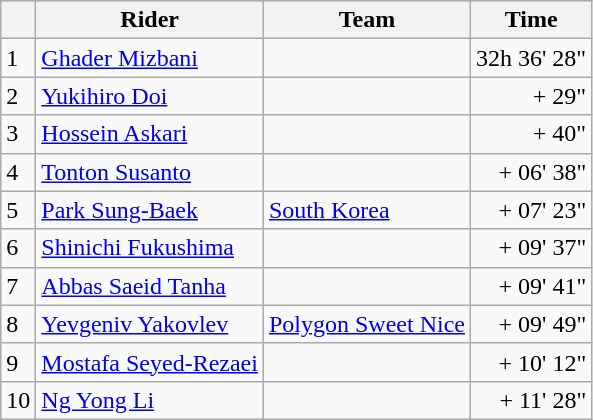<table class=wikitable>
<tr>
<th></th>
<th>Rider</th>
<th>Team</th>
<th>Time</th>
</tr>
<tr>
<td>1</td>
<td> <a href='#'>Ghader Mizbani</a></td>
<td></td>
<td align=right>32h 36' 28"</td>
</tr>
<tr>
<td>2</td>
<td> <a href='#'>Yukihiro Doi</a></td>
<td></td>
<td align=right>+ 29"</td>
</tr>
<tr>
<td>3</td>
<td> <a href='#'>Hossein Askari</a></td>
<td></td>
<td align=right>+ 40"</td>
</tr>
<tr>
<td>4</td>
<td> <a href='#'>Tonton Susanto</a></td>
<td></td>
<td align=right>+ 06' 38"</td>
</tr>
<tr>
<td>5</td>
<td> <a href='#'>Park Sung-Baek</a></td>
<td><a href='#'>South Korea</a></td>
<td align=right>+ 07' 23"</td>
</tr>
<tr>
<td>6</td>
<td> <a href='#'>Shinichi Fukushima</a></td>
<td></td>
<td align=right>+ 09' 37"</td>
</tr>
<tr>
<td>7</td>
<td> <a href='#'>Abbas Saeid Tanha</a></td>
<td></td>
<td align=right>+ 09' 41"</td>
</tr>
<tr>
<td>8</td>
<td> <a href='#'>Yevgeniv Yakovlev</a></td>
<td><a href='#'>Polygon Sweet Nice</a></td>
<td align=right>+ 09' 49"</td>
</tr>
<tr>
<td>9</td>
<td> <a href='#'>Mostafa Seyed-Rezaei</a></td>
<td></td>
<td align=right>+ 10' 12"</td>
</tr>
<tr>
<td>10</td>
<td> <a href='#'>Ng Yong Li</a></td>
<td></td>
<td align=right>+ 11' 28"</td>
</tr>
</table>
